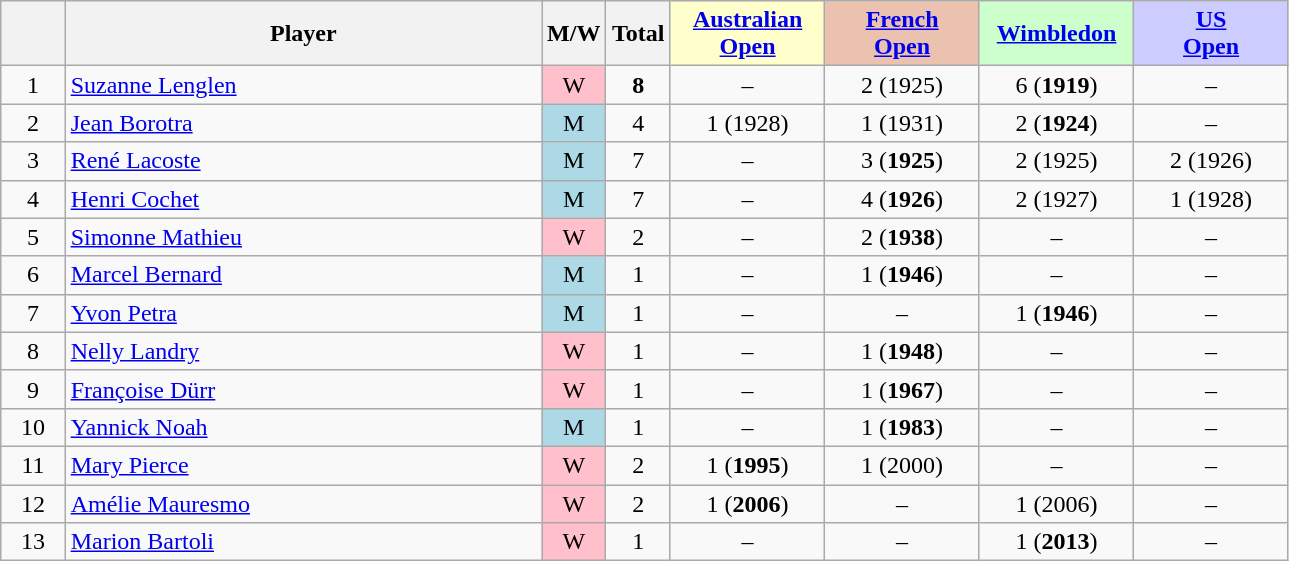<table class="wikitable sortable mw-datatable" style="text-align:center;">
<tr>
<th data-sort-type="number" width="5%"></th>
<th width="37%">Player</th>
<th width="5%">M/W</th>
<th data-sort-type="number" width="5%">Total</th>
<th style="background-color:#FFFFCC;" width="12%" data-sort-type="number"><a href='#'>Australian<br> Open</a></th>
<th style="background-color:#EBC2AF;" width="12%" data-sort-type="number"><a href='#'>French<br> Open</a></th>
<th style="background-color:#CCFFCC;" width="12%" data-sort-type="number"><a href='#'>Wimbledon</a></th>
<th style="background-color:#CCCCFF;" width="12%" data-sort-type="number"><a href='#'>US<br> Open</a></th>
</tr>
<tr>
<td>1</td>
<td style="text-align:left"><a href='#'>Suzanne Lenglen</a></td>
<td style="background-color:pink;">W</td>
<td><strong>8</strong></td>
<td>–</td>
<td>2 (1925)</td>
<td>6 (<strong>1919</strong>)</td>
<td>–</td>
</tr>
<tr>
<td>2</td>
<td style="text-align:left"><a href='#'>Jean Borotra</a></td>
<td style="background-color:lightblue;">M</td>
<td>4</td>
<td>1 (1928)</td>
<td>1 (1931)</td>
<td>2 (<strong>1924</strong>)</td>
<td>–</td>
</tr>
<tr>
<td>3</td>
<td style="text-align:left"><a href='#'>René Lacoste</a></td>
<td style="background-color:lightblue;">M</td>
<td>7</td>
<td>–</td>
<td>3 (<strong>1925</strong>)</td>
<td>2 (1925)</td>
<td>2 (1926)</td>
</tr>
<tr>
<td>4</td>
<td style="text-align:left"><a href='#'>Henri Cochet</a></td>
<td style="background-color:lightblue;">M</td>
<td>7</td>
<td>–</td>
<td>4 (<strong>1926</strong>)</td>
<td>2 (1927)</td>
<td>1 (1928)</td>
</tr>
<tr>
<td>5</td>
<td style="text-align:left"><a href='#'>Simonne Mathieu</a></td>
<td style="background-color:pink;">W</td>
<td>2</td>
<td>–</td>
<td>2 (<strong>1938</strong>)</td>
<td>–</td>
<td>–</td>
</tr>
<tr>
<td>6</td>
<td style="text-align:left"><a href='#'>Marcel Bernard</a></td>
<td style="background-color:lightblue;">M</td>
<td>1</td>
<td>–</td>
<td>1 (<strong>1946</strong>)</td>
<td>–</td>
<td>–</td>
</tr>
<tr>
<td>7</td>
<td style="text-align:left"><a href='#'>Yvon Petra</a></td>
<td style="background-color:lightblue;">M</td>
<td>1</td>
<td>–</td>
<td>–</td>
<td>1 (<strong>1946</strong>)</td>
<td>–</td>
</tr>
<tr>
<td>8</td>
<td style="text-align:left"><a href='#'>Nelly Landry</a></td>
<td style="background-color:pink;">W</td>
<td>1</td>
<td>–</td>
<td>1 (<strong>1948</strong>)</td>
<td>–</td>
<td>–</td>
</tr>
<tr>
<td>9</td>
<td style="text-align:left"><a href='#'>Françoise Dürr</a></td>
<td style="background-color:pink;">W</td>
<td>1</td>
<td>–</td>
<td>1 (<strong>1967</strong>)</td>
<td>–</td>
<td>–</td>
</tr>
<tr>
<td>10</td>
<td style="text-align:left"><a href='#'>Yannick Noah</a></td>
<td style="background-color:lightblue;">M</td>
<td>1</td>
<td>–</td>
<td>1 (<strong>1983</strong>)</td>
<td>–</td>
<td>–</td>
</tr>
<tr>
<td>11</td>
<td style="text-align:left"><a href='#'>Mary Pierce</a></td>
<td style="background-color:pink;">W</td>
<td>2</td>
<td>1 (<strong>1995</strong>)</td>
<td>1 (2000)</td>
<td>–</td>
<td>–</td>
</tr>
<tr>
<td>12</td>
<td style="text-align:left"><a href='#'>Amélie Mauresmo</a></td>
<td style="background-color:pink;">W</td>
<td>2</td>
<td>1 (<strong>2006</strong>)</td>
<td>–</td>
<td>1 (2006)</td>
<td>–</td>
</tr>
<tr>
<td>13</td>
<td style="text-align:left"><a href='#'>Marion Bartoli</a></td>
<td style="background-color:pink;">W</td>
<td>1</td>
<td>–</td>
<td>–</td>
<td>1 (<strong>2013</strong>)</td>
<td>–</td>
</tr>
</table>
